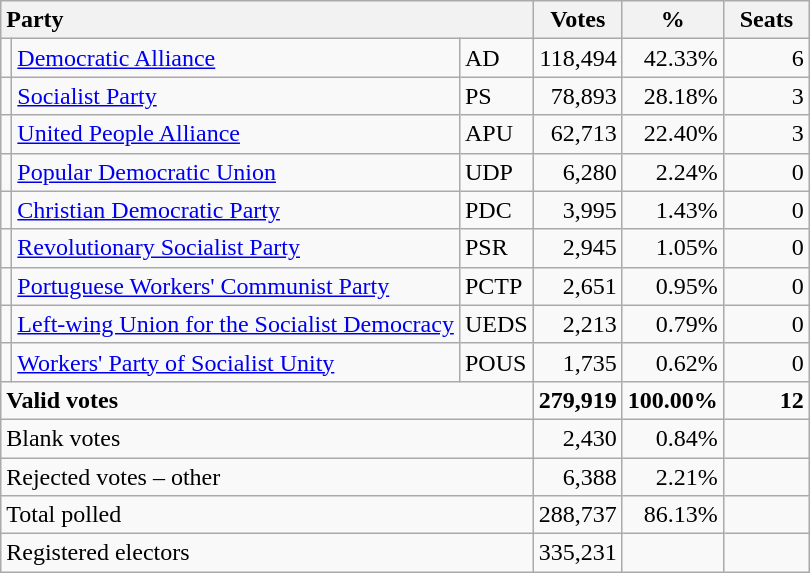<table class="wikitable" border="1" style="text-align:right;">
<tr>
<th style="text-align:left;" colspan=3>Party</th>
<th align=center width="50">Votes</th>
<th align=center width="50">%</th>
<th align=center width="50">Seats</th>
</tr>
<tr>
<td></td>
<td align=left><a href='#'>Democratic Alliance</a></td>
<td align=left>AD</td>
<td>118,494</td>
<td>42.33%</td>
<td>6</td>
</tr>
<tr>
<td></td>
<td align=left><a href='#'>Socialist Party</a></td>
<td align=left>PS</td>
<td>78,893</td>
<td>28.18%</td>
<td>3</td>
</tr>
<tr>
<td></td>
<td align=left><a href='#'>United People Alliance</a></td>
<td align=left>APU</td>
<td>62,713</td>
<td>22.40%</td>
<td>3</td>
</tr>
<tr>
<td></td>
<td align=left><a href='#'>Popular Democratic Union</a></td>
<td align=left>UDP</td>
<td>6,280</td>
<td>2.24%</td>
<td>0</td>
</tr>
<tr>
<td></td>
<td align=left style="white-space: nowrap;"><a href='#'>Christian Democratic Party</a></td>
<td align=left>PDC</td>
<td>3,995</td>
<td>1.43%</td>
<td>0</td>
</tr>
<tr>
<td></td>
<td align=left><a href='#'>Revolutionary Socialist Party</a></td>
<td align=left>PSR</td>
<td>2,945</td>
<td>1.05%</td>
<td>0</td>
</tr>
<tr>
<td></td>
<td align=left><a href='#'>Portuguese Workers' Communist Party</a></td>
<td align=left>PCTP</td>
<td>2,651</td>
<td>0.95%</td>
<td>0</td>
</tr>
<tr>
<td></td>
<td align=left><a href='#'>Left-wing Union for the Socialist Democracy</a></td>
<td align=left>UEDS</td>
<td>2,213</td>
<td>0.79%</td>
<td>0</td>
</tr>
<tr>
<td></td>
<td align=left><a href='#'>Workers' Party of Socialist Unity</a></td>
<td align=left>POUS</td>
<td>1,735</td>
<td>0.62%</td>
<td>0</td>
</tr>
<tr style="font-weight:bold">
<td align=left colspan=3>Valid votes</td>
<td>279,919</td>
<td>100.00%</td>
<td>12</td>
</tr>
<tr>
<td align=left colspan=3>Blank votes</td>
<td>2,430</td>
<td>0.84%</td>
<td></td>
</tr>
<tr>
<td align=left colspan=3>Rejected votes – other</td>
<td>6,388</td>
<td>2.21%</td>
<td></td>
</tr>
<tr>
<td align=left colspan=3>Total polled</td>
<td>288,737</td>
<td>86.13%</td>
<td></td>
</tr>
<tr>
<td align=left colspan=3>Registered electors</td>
<td>335,231</td>
<td></td>
<td></td>
</tr>
</table>
